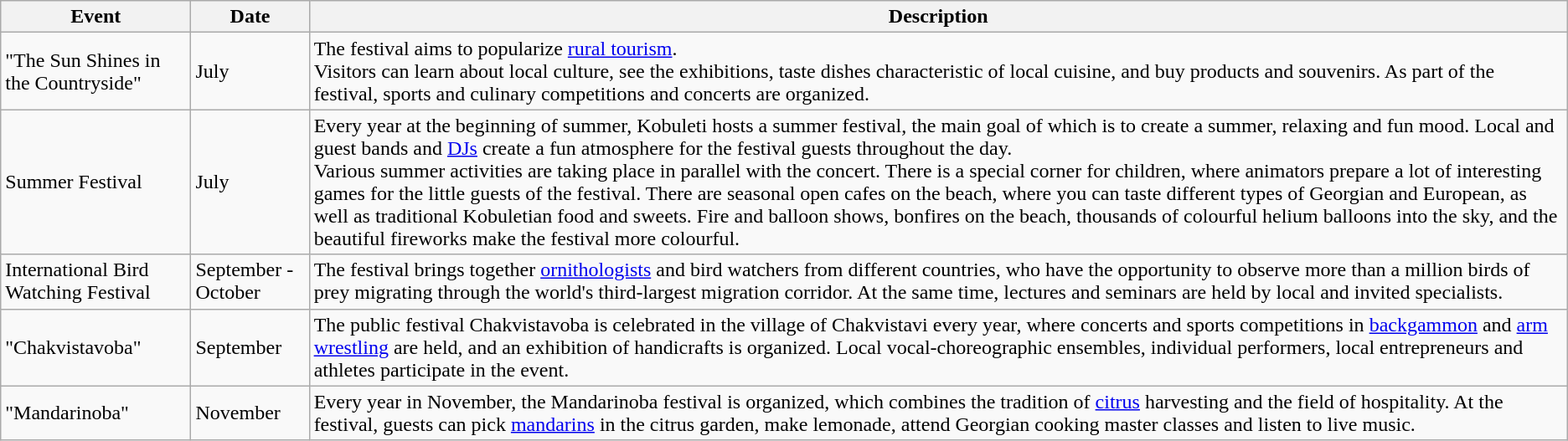<table class="wikitable">
<tr>
<th>Event</th>
<th>Date</th>
<th>Description</th>
</tr>
<tr>
<td>"The Sun Shines in the Countryside"</td>
<td>July</td>
<td>The festival aims to popularize <a href='#'>rural tourism</a>.<br>Visitors can learn about local culture, see the exhibitions, taste dishes characteristic of local cuisine, and buy products and souvenirs.
As part of the festival, sports and culinary competitions and concerts are organized.</td>
</tr>
<tr>
<td>Summer Festival</td>
<td>July</td>
<td>Every year at the beginning of summer, Kobuleti hosts a summer festival, the main goal of which is to create a summer, relaxing and fun mood. Local and guest bands and <a href='#'>DJs</a> create a fun atmosphere for the festival guests throughout the day.<br>Various summer activities are taking place in parallel with the concert. There is a special corner for children, where animators prepare a lot of interesting games for the little guests of the festival. 
There are seasonal open cafes on the beach, where you can taste different types of Georgian and European, as well as traditional Kobuletian food and sweets. Fire and balloon shows, bonfires on the beach, thousands of colourful helium balloons into the sky, and the beautiful fireworks make the festival more colourful.</td>
</tr>
<tr>
<td>International Bird Watching Festival</td>
<td>September - October</td>
<td>The festival brings together <a href='#'>ornithologists</a> and bird watchers from different countries, who have the opportunity to observe more than a million birds of prey migrating through the world's third-largest migration corridor. At the same time, lectures and seminars are held by local and invited specialists.</td>
</tr>
<tr>
<td>"Chakvistavoba"</td>
<td>September</td>
<td>The public festival Chakvistavoba is celebrated in the village of Chakvistavi every year, where concerts and sports competitions in <a href='#'>backgammon</a> and <a href='#'>arm wrestling</a> are held, and an exhibition of handicrafts is organized. Local vocal-choreographic ensembles, individual performers, local entrepreneurs and athletes participate in the event.</td>
</tr>
<tr>
<td>"Mandarinoba"</td>
<td>November</td>
<td>Every year in November, the Mandarinoba festival is organized, which combines the tradition of <a href='#'>citrus</a> harvesting and the field of hospitality. At the festival, guests can pick <a href='#'>mandarins</a> in the citrus garden, make lemonade, attend Georgian cooking master classes and listen to live music.</td>
</tr>
</table>
